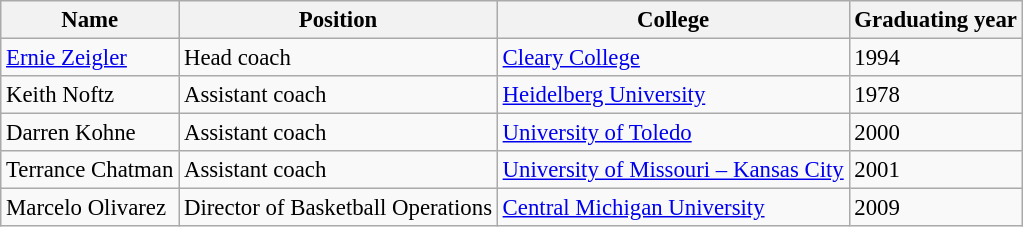<table class="wikitable" style="font-size: 95%;">
<tr>
<th>Name</th>
<th>Position</th>
<th>College</th>
<th>Graduating year</th>
</tr>
<tr>
<td><a href='#'>Ernie Zeigler</a></td>
<td>Head coach</td>
<td><a href='#'>Cleary College</a></td>
<td>1994</td>
</tr>
<tr>
<td>Keith Noftz</td>
<td>Assistant coach</td>
<td><a href='#'>Heidelberg University</a></td>
<td>1978</td>
</tr>
<tr>
<td>Darren Kohne</td>
<td>Assistant coach</td>
<td><a href='#'>University of Toledo</a></td>
<td>2000</td>
</tr>
<tr>
<td>Terrance Chatman</td>
<td>Assistant coach</td>
<td><a href='#'>University of Missouri – Kansas City</a></td>
<td>2001</td>
</tr>
<tr>
<td>Marcelo Olivarez</td>
<td>Director of Basketball Operations</td>
<td><a href='#'>Central Michigan University</a></td>
<td>2009</td>
</tr>
</table>
